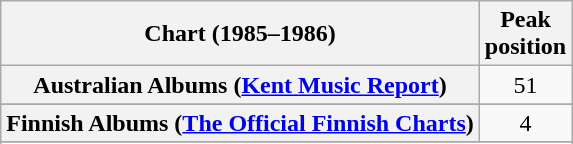<table class="wikitable sortable plainrowheaders" style="text-align:center">
<tr>
<th scope="col">Chart (1985–1986)</th>
<th scope="col">Peak<br>position</th>
</tr>
<tr>
<th scope="row">Australian Albums (<a href='#'>Kent Music Report</a>)</th>
<td align="center">51</td>
</tr>
<tr>
</tr>
<tr>
<th scope="row">Finnish Albums (<a href='#'>The Official Finnish Charts</a>)</th>
<td align="center">4</td>
</tr>
<tr>
</tr>
<tr>
</tr>
<tr>
</tr>
<tr>
</tr>
<tr>
</tr>
</table>
